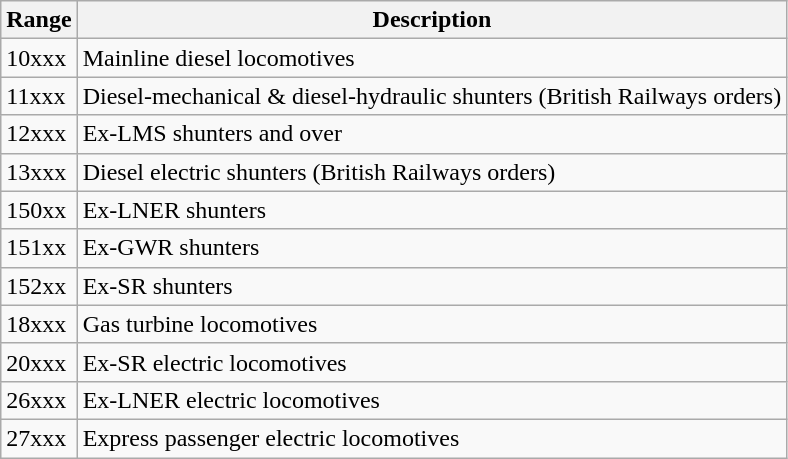<table class="wikitable">
<tr>
<th>Range</th>
<th>Description</th>
</tr>
<tr>
<td>10xxx</td>
<td>Mainline diesel locomotives</td>
</tr>
<tr>
<td>11xxx</td>
<td>Diesel-mechanical & diesel-hydraulic shunters (British Railways orders)</td>
</tr>
<tr>
<td>12xxx</td>
<td>Ex-LMS shunters  and over</td>
</tr>
<tr>
<td>13xxx</td>
<td>Diesel electric shunters (British Railways orders)</td>
</tr>
<tr>
<td>150xx</td>
<td>Ex-LNER shunters</td>
</tr>
<tr>
<td>151xx</td>
<td>Ex-GWR shunters</td>
</tr>
<tr>
<td>152xx</td>
<td>Ex-SR shunters</td>
</tr>
<tr>
<td>18xxx</td>
<td>Gas turbine locomotives</td>
</tr>
<tr>
<td>20xxx</td>
<td>Ex-SR electric locomotives</td>
</tr>
<tr>
<td>26xxx</td>
<td>Ex-LNER electric locomotives</td>
</tr>
<tr>
<td>27xxx</td>
<td>Express passenger electric locomotives</td>
</tr>
</table>
